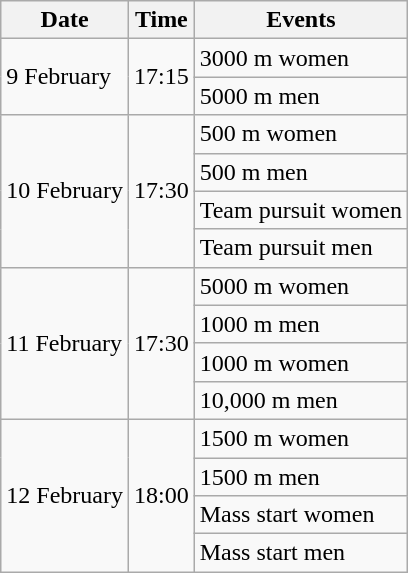<table class="wikitable" border="1">
<tr>
<th>Date</th>
<th>Time</th>
<th>Events</th>
</tr>
<tr>
<td rowspan=2>9 February</td>
<td rowspan=2>17:15</td>
<td>3000 m women</td>
</tr>
<tr>
<td>5000 m men</td>
</tr>
<tr>
<td rowspan=4>10 February</td>
<td rowspan=4>17:30</td>
<td>500 m women</td>
</tr>
<tr>
<td>500 m men</td>
</tr>
<tr>
<td>Team pursuit women</td>
</tr>
<tr>
<td>Team pursuit men</td>
</tr>
<tr>
<td rowspan=4>11 February</td>
<td rowspan=4>17:30</td>
<td>5000 m women</td>
</tr>
<tr>
<td>1000 m men</td>
</tr>
<tr>
<td>1000 m women</td>
</tr>
<tr>
<td>10,000 m men</td>
</tr>
<tr>
<td rowspan=4>12 February</td>
<td rowspan=4>18:00</td>
<td>1500 m women</td>
</tr>
<tr>
<td>1500 m men</td>
</tr>
<tr>
<td>Mass start women</td>
</tr>
<tr>
<td>Mass start men</td>
</tr>
</table>
